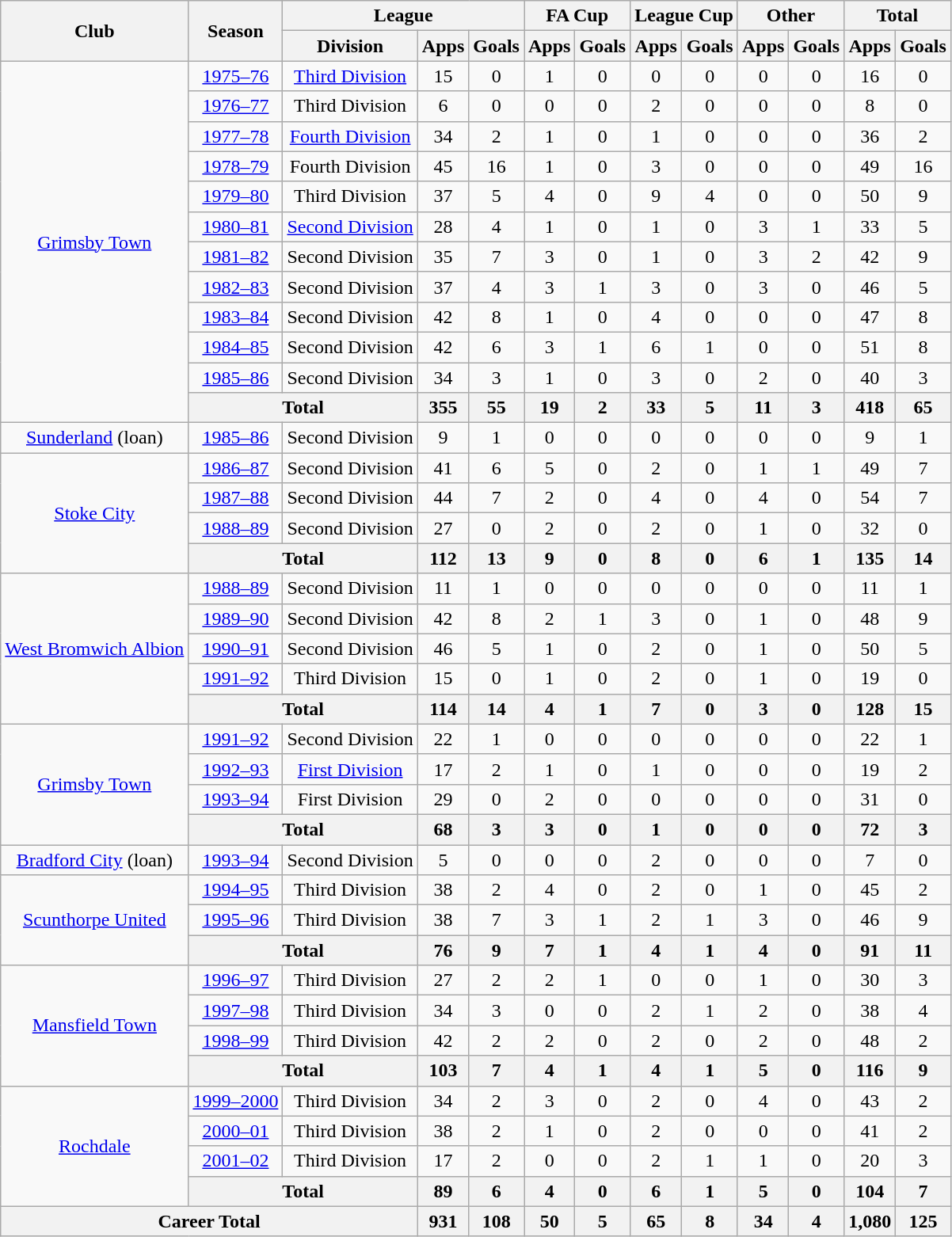<table class="wikitable" style="text-align: center;">
<tr>
<th rowspan="2">Club</th>
<th rowspan="2">Season</th>
<th colspan="3">League</th>
<th colspan="2">FA Cup</th>
<th colspan="2">League Cup</th>
<th colspan="2">Other</th>
<th colspan="2">Total</th>
</tr>
<tr>
<th>Division</th>
<th>Apps</th>
<th>Goals</th>
<th>Apps</th>
<th>Goals</th>
<th>Apps</th>
<th>Goals</th>
<th>Apps</th>
<th>Goals</th>
<th>Apps</th>
<th>Goals</th>
</tr>
<tr>
<td rowspan="12"><a href='#'>Grimsby Town</a></td>
<td><a href='#'>1975–76</a></td>
<td><a href='#'>Third Division</a></td>
<td>15</td>
<td>0</td>
<td>1</td>
<td>0</td>
<td>0</td>
<td>0</td>
<td>0</td>
<td>0</td>
<td>16</td>
<td>0</td>
</tr>
<tr>
<td><a href='#'>1976–77</a></td>
<td>Third Division</td>
<td>6</td>
<td>0</td>
<td>0</td>
<td>0</td>
<td>2</td>
<td>0</td>
<td>0</td>
<td>0</td>
<td>8</td>
<td>0</td>
</tr>
<tr>
<td><a href='#'>1977–78</a></td>
<td><a href='#'>Fourth Division</a></td>
<td>34</td>
<td>2</td>
<td>1</td>
<td>0</td>
<td>1</td>
<td>0</td>
<td>0</td>
<td>0</td>
<td>36</td>
<td>2</td>
</tr>
<tr>
<td><a href='#'>1978–79</a></td>
<td>Fourth Division</td>
<td>45</td>
<td>16</td>
<td>1</td>
<td>0</td>
<td>3</td>
<td>0</td>
<td>0</td>
<td>0</td>
<td>49</td>
<td>16</td>
</tr>
<tr>
<td><a href='#'>1979–80</a></td>
<td>Third Division</td>
<td>37</td>
<td>5</td>
<td>4</td>
<td>0</td>
<td>9</td>
<td>4</td>
<td>0</td>
<td>0</td>
<td>50</td>
<td>9</td>
</tr>
<tr>
<td><a href='#'>1980–81</a></td>
<td><a href='#'>Second Division</a></td>
<td>28</td>
<td>4</td>
<td>1</td>
<td>0</td>
<td>1</td>
<td>0</td>
<td>3</td>
<td>1</td>
<td>33</td>
<td>5</td>
</tr>
<tr>
<td><a href='#'>1981–82</a></td>
<td>Second Division</td>
<td>35</td>
<td>7</td>
<td>3</td>
<td>0</td>
<td>1</td>
<td>0</td>
<td>3</td>
<td>2</td>
<td>42</td>
<td>9</td>
</tr>
<tr>
<td><a href='#'>1982–83</a></td>
<td>Second Division</td>
<td>37</td>
<td>4</td>
<td>3</td>
<td>1</td>
<td>3</td>
<td>0</td>
<td>3</td>
<td>0</td>
<td>46</td>
<td>5</td>
</tr>
<tr>
<td><a href='#'>1983–84</a></td>
<td>Second Division</td>
<td>42</td>
<td>8</td>
<td>1</td>
<td>0</td>
<td>4</td>
<td>0</td>
<td>0</td>
<td>0</td>
<td>47</td>
<td>8</td>
</tr>
<tr>
<td><a href='#'>1984–85</a></td>
<td>Second Division</td>
<td>42</td>
<td>6</td>
<td>3</td>
<td>1</td>
<td>6</td>
<td>1</td>
<td>0</td>
<td>0</td>
<td>51</td>
<td>8</td>
</tr>
<tr>
<td><a href='#'>1985–86</a></td>
<td>Second Division</td>
<td>34</td>
<td>3</td>
<td>1</td>
<td>0</td>
<td>3</td>
<td>0</td>
<td>2</td>
<td>0</td>
<td>40</td>
<td>3</td>
</tr>
<tr>
<th colspan="2">Total</th>
<th>355</th>
<th>55</th>
<th>19</th>
<th>2</th>
<th>33</th>
<th>5</th>
<th>11</th>
<th>3</th>
<th>418</th>
<th>65</th>
</tr>
<tr>
<td><a href='#'>Sunderland</a> (loan)</td>
<td><a href='#'>1985–86</a></td>
<td>Second Division</td>
<td>9</td>
<td>1</td>
<td>0</td>
<td>0</td>
<td>0</td>
<td>0</td>
<td>0</td>
<td>0</td>
<td>9</td>
<td>1</td>
</tr>
<tr>
<td rowspan="4"><a href='#'>Stoke City</a></td>
<td><a href='#'>1986–87</a></td>
<td>Second Division</td>
<td>41</td>
<td>6</td>
<td>5</td>
<td>0</td>
<td>2</td>
<td>0</td>
<td>1</td>
<td>1</td>
<td>49</td>
<td>7</td>
</tr>
<tr>
<td><a href='#'>1987–88</a></td>
<td>Second Division</td>
<td>44</td>
<td>7</td>
<td>2</td>
<td>0</td>
<td>4</td>
<td>0</td>
<td>4</td>
<td>0</td>
<td>54</td>
<td>7</td>
</tr>
<tr>
<td><a href='#'>1988–89</a></td>
<td>Second Division</td>
<td>27</td>
<td>0</td>
<td>2</td>
<td>0</td>
<td>2</td>
<td>0</td>
<td>1</td>
<td>0</td>
<td>32</td>
<td>0</td>
</tr>
<tr>
<th colspan="2">Total</th>
<th>112</th>
<th>13</th>
<th>9</th>
<th>0</th>
<th>8</th>
<th>0</th>
<th>6</th>
<th>1</th>
<th>135</th>
<th>14</th>
</tr>
<tr>
<td rowspan="5"><a href='#'>West Bromwich Albion</a></td>
<td><a href='#'>1988–89</a></td>
<td>Second Division</td>
<td>11</td>
<td>1</td>
<td>0</td>
<td>0</td>
<td>0</td>
<td>0</td>
<td>0</td>
<td>0</td>
<td>11</td>
<td>1</td>
</tr>
<tr>
<td><a href='#'>1989–90</a></td>
<td>Second Division</td>
<td>42</td>
<td>8</td>
<td>2</td>
<td>1</td>
<td>3</td>
<td>0</td>
<td>1</td>
<td>0</td>
<td>48</td>
<td>9</td>
</tr>
<tr>
<td><a href='#'>1990–91</a></td>
<td>Second Division</td>
<td>46</td>
<td>5</td>
<td>1</td>
<td>0</td>
<td>2</td>
<td>0</td>
<td>1</td>
<td>0</td>
<td>50</td>
<td>5</td>
</tr>
<tr>
<td><a href='#'>1991–92</a></td>
<td>Third Division</td>
<td>15</td>
<td>0</td>
<td>1</td>
<td>0</td>
<td>2</td>
<td>0</td>
<td>1</td>
<td>0</td>
<td>19</td>
<td>0</td>
</tr>
<tr>
<th colspan="2">Total</th>
<th>114</th>
<th>14</th>
<th>4</th>
<th>1</th>
<th>7</th>
<th>0</th>
<th>3</th>
<th>0</th>
<th>128</th>
<th>15</th>
</tr>
<tr>
<td rowspan="4"><a href='#'>Grimsby Town</a></td>
<td><a href='#'>1991–92</a></td>
<td>Second Division</td>
<td>22</td>
<td>1</td>
<td>0</td>
<td>0</td>
<td>0</td>
<td>0</td>
<td>0</td>
<td>0</td>
<td>22</td>
<td>1</td>
</tr>
<tr>
<td><a href='#'>1992–93</a></td>
<td><a href='#'>First Division</a></td>
<td>17</td>
<td>2</td>
<td>1</td>
<td>0</td>
<td>1</td>
<td>0</td>
<td>0</td>
<td>0</td>
<td>19</td>
<td>2</td>
</tr>
<tr>
<td><a href='#'>1993–94</a></td>
<td>First Division</td>
<td>29</td>
<td>0</td>
<td>2</td>
<td>0</td>
<td>0</td>
<td>0</td>
<td>0</td>
<td>0</td>
<td>31</td>
<td>0</td>
</tr>
<tr>
<th colspan="2">Total</th>
<th>68</th>
<th>3</th>
<th>3</th>
<th>0</th>
<th>1</th>
<th>0</th>
<th>0</th>
<th>0</th>
<th>72</th>
<th>3</th>
</tr>
<tr>
<td><a href='#'>Bradford City</a> (loan)</td>
<td><a href='#'>1993–94</a></td>
<td>Second Division</td>
<td>5</td>
<td>0</td>
<td>0</td>
<td>0</td>
<td>2</td>
<td>0</td>
<td>0</td>
<td>0</td>
<td>7</td>
<td>0</td>
</tr>
<tr>
<td rowspan="3"><a href='#'>Scunthorpe United</a></td>
<td><a href='#'>1994–95</a></td>
<td>Third Division</td>
<td>38</td>
<td>2</td>
<td>4</td>
<td>0</td>
<td>2</td>
<td>0</td>
<td>1</td>
<td>0</td>
<td>45</td>
<td>2</td>
</tr>
<tr>
<td><a href='#'>1995–96</a></td>
<td>Third Division</td>
<td>38</td>
<td>7</td>
<td>3</td>
<td>1</td>
<td>2</td>
<td>1</td>
<td>3</td>
<td>0</td>
<td>46</td>
<td>9</td>
</tr>
<tr>
<th colspan="2">Total</th>
<th>76</th>
<th>9</th>
<th>7</th>
<th>1</th>
<th>4</th>
<th>1</th>
<th>4</th>
<th>0</th>
<th>91</th>
<th>11</th>
</tr>
<tr>
<td rowspan="4"><a href='#'>Mansfield Town</a></td>
<td><a href='#'>1996–97</a></td>
<td>Third Division</td>
<td>27</td>
<td>2</td>
<td>2</td>
<td>1</td>
<td>0</td>
<td>0</td>
<td>1</td>
<td>0</td>
<td>30</td>
<td>3</td>
</tr>
<tr>
<td><a href='#'>1997–98</a></td>
<td>Third Division</td>
<td>34</td>
<td>3</td>
<td>0</td>
<td>0</td>
<td>2</td>
<td>1</td>
<td>2</td>
<td>0</td>
<td>38</td>
<td>4</td>
</tr>
<tr>
<td><a href='#'>1998–99</a></td>
<td>Third Division</td>
<td>42</td>
<td>2</td>
<td>2</td>
<td>0</td>
<td>2</td>
<td>0</td>
<td>2</td>
<td>0</td>
<td>48</td>
<td>2</td>
</tr>
<tr>
<th colspan="2">Total</th>
<th>103</th>
<th>7</th>
<th>4</th>
<th>1</th>
<th>4</th>
<th>1</th>
<th>5</th>
<th>0</th>
<th>116</th>
<th>9</th>
</tr>
<tr>
<td rowspan="4"><a href='#'>Rochdale</a></td>
<td><a href='#'>1999–2000</a></td>
<td>Third Division</td>
<td>34</td>
<td>2</td>
<td>3</td>
<td>0</td>
<td>2</td>
<td>0</td>
<td>4</td>
<td>0</td>
<td>43</td>
<td>2</td>
</tr>
<tr>
<td><a href='#'>2000–01</a></td>
<td>Third Division</td>
<td>38</td>
<td>2</td>
<td>1</td>
<td>0</td>
<td>2</td>
<td>0</td>
<td>0</td>
<td>0</td>
<td>41</td>
<td>2</td>
</tr>
<tr>
<td><a href='#'>2001–02</a></td>
<td>Third Division</td>
<td>17</td>
<td>2</td>
<td>0</td>
<td>0</td>
<td>2</td>
<td>1</td>
<td>1</td>
<td>0</td>
<td>20</td>
<td>3</td>
</tr>
<tr>
<th colspan="2">Total</th>
<th>89</th>
<th>6</th>
<th>4</th>
<th>0</th>
<th>6</th>
<th>1</th>
<th>5</th>
<th>0</th>
<th>104</th>
<th>7</th>
</tr>
<tr>
<th colspan="3">Career Total</th>
<th>931</th>
<th>108</th>
<th>50</th>
<th>5</th>
<th>65</th>
<th>8</th>
<th>34</th>
<th>4</th>
<th>1,080</th>
<th>125</th>
</tr>
</table>
